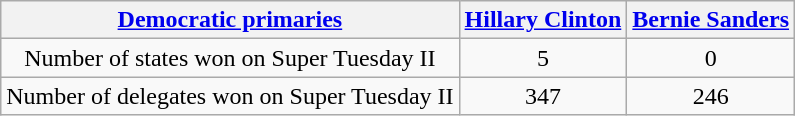<table class="wikitable" style="text-align:center;">
<tr>
<th><a href='#'>Democratic primaries</a></th>
<th><a href='#'>Hillary Clinton</a></th>
<th><a href='#'>Bernie Sanders</a></th>
</tr>
<tr>
<td>Number of states won on Super Tuesday II</td>
<td>5</td>
<td>0</td>
</tr>
<tr>
<td>Number of delegates won on Super Tuesday II</td>
<td>347</td>
<td>246</td>
</tr>
</table>
